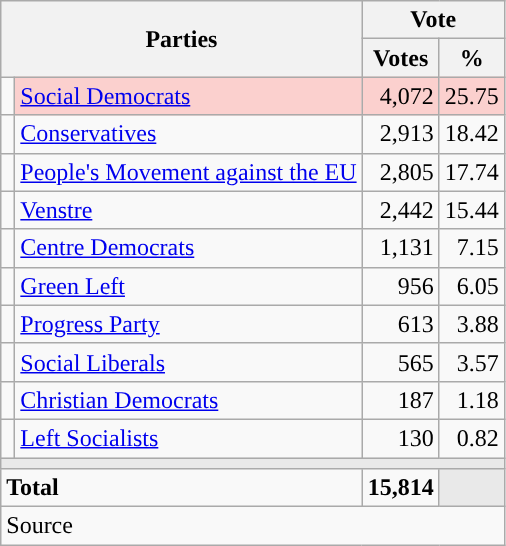<table class="wikitable" style="text-align:right;">
<tr>
<th style="text-align:centre;" rowspan="2" colspan="2" width="225">Parties</th>
<th colspan="3">Vote</th>
</tr>
<tr>
<th width="15">Votes</th>
<th width="15">%</th>
</tr>
<tr>
<td width="2" style="color:inherit;background:"></td>
<td bgcolor=#fbd0ce   align="left"><a href='#'>Social Democrats</a></td>
<td bgcolor=#fbd0ce>4,072</td>
<td bgcolor=#fbd0ce>25.75</td>
</tr>
<tr>
<td width="2" style="color:inherit;background:"></td>
<td align="left"><a href='#'>Conservatives</a></td>
<td>2,913</td>
<td>18.42</td>
</tr>
<tr>
<td width="2" style="color:inherit;background:"></td>
<td align="left"><a href='#'>People's Movement against the EU</a></td>
<td>2,805</td>
<td>17.74</td>
</tr>
<tr>
<td width="2" style="color:inherit;background:"></td>
<td align="left"><a href='#'>Venstre</a></td>
<td>2,442</td>
<td>15.44</td>
</tr>
<tr>
<td width="2" style="color:inherit;background:"></td>
<td align="left"><a href='#'>Centre Democrats</a></td>
<td>1,131</td>
<td>7.15</td>
</tr>
<tr>
<td width="2" style="color:inherit;background:"></td>
<td align="left"><a href='#'>Green Left</a></td>
<td>956</td>
<td>6.05</td>
</tr>
<tr>
<td width="2" style="color:inherit;background:"></td>
<td align="left"><a href='#'>Progress Party</a></td>
<td>613</td>
<td>3.88</td>
</tr>
<tr>
<td width="2" style="color:inherit;background:"></td>
<td align="left"><a href='#'>Social Liberals</a></td>
<td>565</td>
<td>3.57</td>
</tr>
<tr>
<td width="2" style="color:inherit;background:"></td>
<td align="left"><a href='#'>Christian Democrats</a></td>
<td>187</td>
<td>1.18</td>
</tr>
<tr>
<td width="2" style="color:inherit;background:"></td>
<td align="left"><a href='#'>Left Socialists</a></td>
<td>130</td>
<td>0.82</td>
</tr>
<tr>
<td colspan="7" bgcolor="#E9E9E9"></td>
</tr>
<tr>
<td align="left" colspan="2"><strong>Total</strong></td>
<td><strong>15,814</strong></td>
<td bgcolor="#E9E9E9" colspan="2"></td>
</tr>
<tr>
<td align="left" colspan="6">Source</td>
</tr>
</table>
